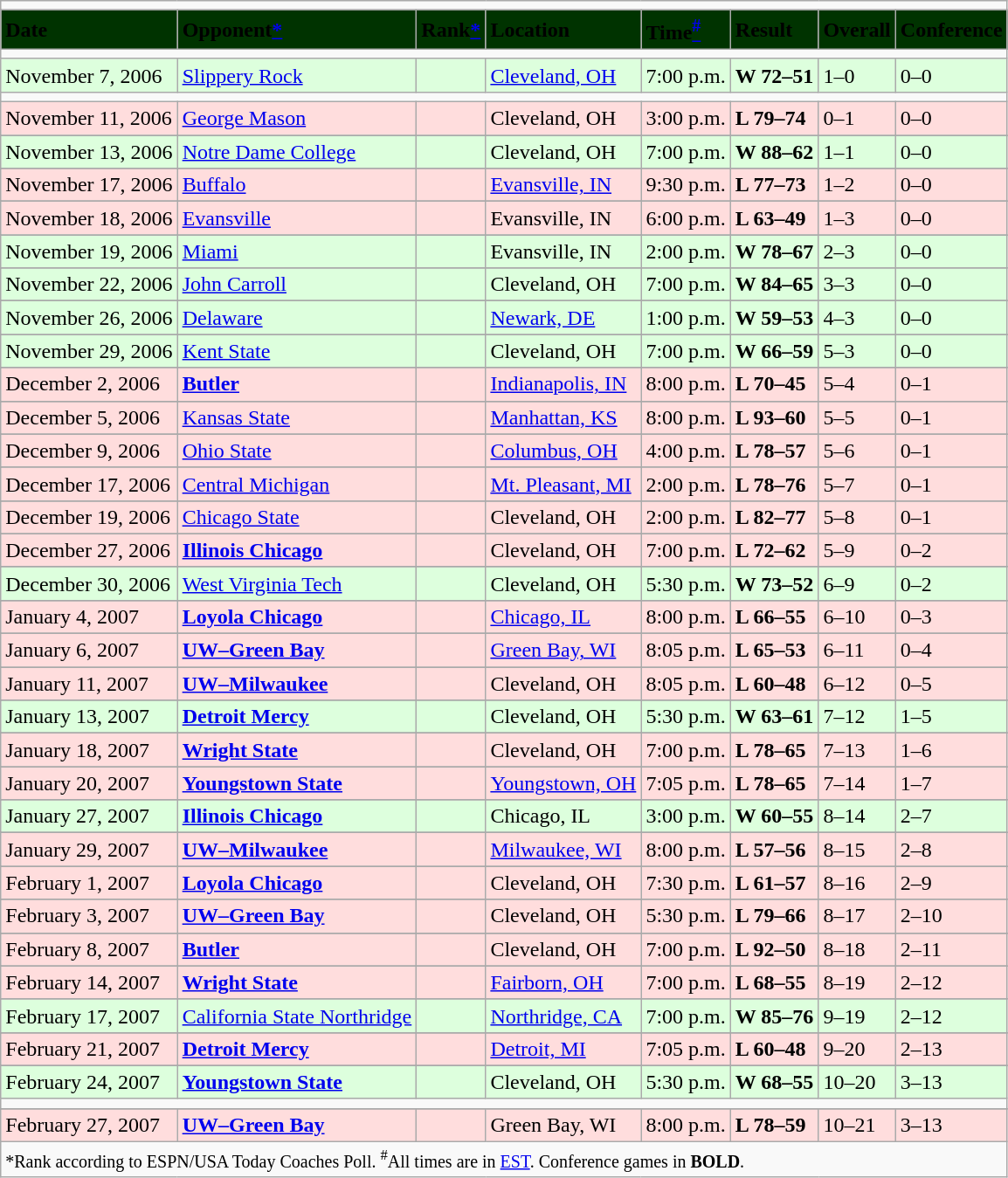<table class="wikitable">
<tr>
<td colspan="8"></td>
</tr>
<tr>
</tr>
<tr>
<td BGCOLOR="#003300"><span> <strong>Date</strong></span></td>
<td BGCOLOR="#003300"><span> <strong>Opponent<a href='#'><span>*</span></a></strong></span></td>
<td BGCOLOR="#003300"><span> <strong>Rank<a href='#'><span>*</span></a></strong></span></td>
<td BGCOLOR="#003300"><span> <strong>Location</strong></span></td>
<td BGCOLOR="#003300"><span> <strong>Time<a href='#'><span><sup>#</sup></span></a></strong></span></td>
<td BGCOLOR="#003300"><span> <strong>Result</strong></span></td>
<td BGCOLOR="#003300"><span> <strong>Overall</strong></span></td>
<td BGCOLOR="#003300"><span> <strong>Conference</strong></span></td>
</tr>
<tr>
<td colspan="8"></td>
</tr>
<tr style="background:#ddffdd; ">
<td>November 7, 2006</td>
<td><a href='#'>Slippery Rock</a></td>
<td></td>
<td><a href='#'>Cleveland, OH</a></td>
<td>7:00 p.m.</td>
<td><strong>W 72–51</strong></td>
<td>1–0</td>
<td>0–0</td>
</tr>
<tr>
<td colspan="8"></td>
</tr>
<tr style="background:#ffdddd; ">
<td>November 11, 2006</td>
<td><a href='#'>George Mason</a></td>
<td></td>
<td>Cleveland, OH</td>
<td>3:00 p.m.</td>
<td><strong>L 79–74 </strong></td>
<td>0–1</td>
<td>0–0</td>
</tr>
<tr>
</tr>
<tr style="background:#ddffdd; ">
<td>November 13, 2006</td>
<td><a href='#'>Notre Dame College</a></td>
<td></td>
<td>Cleveland, OH</td>
<td>7:00 p.m.</td>
<td><strong>W 88–62 </strong></td>
<td>1–1</td>
<td>0–0</td>
</tr>
<tr>
</tr>
<tr style="background:#ffdddd; ">
<td>November 17, 2006</td>
<td><a href='#'>Buffalo</a></td>
<td></td>
<td><a href='#'>Evansville, IN</a></td>
<td>9:30 p.m.</td>
<td><strong>L 77–73 </strong></td>
<td>1–2</td>
<td>0–0</td>
</tr>
<tr>
</tr>
<tr style="background:#ffdddd; ">
<td>November 18, 2006</td>
<td><a href='#'>Evansville</a></td>
<td></td>
<td>Evansville, IN</td>
<td>6:00 p.m.</td>
<td><strong>L 63–49 </strong></td>
<td>1–3</td>
<td>0–0</td>
</tr>
<tr>
</tr>
<tr style="background:#ddffdd; ">
<td>November 19, 2006</td>
<td><a href='#'>Miami</a></td>
<td></td>
<td>Evansville, IN</td>
<td>2:00 p.m.</td>
<td><strong>W 78–67 </strong></td>
<td>2–3</td>
<td>0–0</td>
</tr>
<tr>
</tr>
<tr style="background:#ddffdd; ">
<td>November 22, 2006</td>
<td><a href='#'>John Carroll</a></td>
<td></td>
<td>Cleveland, OH</td>
<td>7:00 p.m.</td>
<td><strong>W 84–65 </strong></td>
<td>3–3</td>
<td>0–0</td>
</tr>
<tr>
</tr>
<tr style="background:#ddffdd; ">
<td>November 26, 2006</td>
<td><a href='#'>Delaware</a></td>
<td></td>
<td><a href='#'>Newark, DE</a></td>
<td>1:00 p.m.</td>
<td><strong>W 59–53 </strong></td>
<td>4–3</td>
<td>0–0</td>
</tr>
<tr>
</tr>
<tr style="background:#ddffdd; ">
<td>November 29, 2006</td>
<td><a href='#'>Kent State</a></td>
<td></td>
<td>Cleveland, OH</td>
<td>7:00 p.m.</td>
<td><strong>W 66–59 </strong></td>
<td>5–3</td>
<td>0–0</td>
</tr>
<tr>
</tr>
<tr style="background:#ffdddd; ">
<td>December 2, 2006</td>
<td><strong><a href='#'>Butler</a></strong></td>
<td></td>
<td><a href='#'>Indianapolis, IN</a></td>
<td>8:00 p.m.</td>
<td><strong>L 70–45 </strong></td>
<td>5–4</td>
<td>0–1</td>
</tr>
<tr>
</tr>
<tr style="background:#ffdddd; ">
<td>December 5, 2006</td>
<td><a href='#'>Kansas State</a></td>
<td></td>
<td><a href='#'>Manhattan, KS</a></td>
<td>8:00 p.m.</td>
<td><strong>L 93–60 </strong></td>
<td>5–5</td>
<td>0–1</td>
</tr>
<tr>
</tr>
<tr style="background:#ffdddd; ">
<td>December 9, 2006</td>
<td><a href='#'>Ohio State</a></td>
<td></td>
<td><a href='#'>Columbus, OH</a></td>
<td>4:00 p.m.</td>
<td><strong>L 78–57 </strong></td>
<td>5–6</td>
<td>0–1</td>
</tr>
<tr>
</tr>
<tr style="background:#ffdddd; ">
<td>December 17, 2006</td>
<td><a href='#'>Central Michigan</a></td>
<td></td>
<td><a href='#'>Mt. Pleasant, MI</a></td>
<td>2:00 p.m.</td>
<td><strong>L 78–76 </strong></td>
<td>5–7</td>
<td>0–1</td>
</tr>
<tr>
</tr>
<tr style="background:#ffdddd; ">
<td>December 19, 2006</td>
<td><a href='#'>Chicago State</a></td>
<td></td>
<td>Cleveland, OH</td>
<td>2:00 p.m.</td>
<td><strong>L 82–77 </strong></td>
<td>5–8</td>
<td>0–1</td>
</tr>
<tr>
</tr>
<tr style="background:#ffdddd; ">
<td>December 27, 2006</td>
<td><strong><a href='#'>Illinois Chicago</a></strong></td>
<td></td>
<td>Cleveland, OH</td>
<td>7:00 p.m.</td>
<td><strong>L 72–62 </strong></td>
<td>5–9</td>
<td>0–2</td>
</tr>
<tr>
</tr>
<tr style="background:#ddffdd; ">
<td>December 30, 2006</td>
<td><a href='#'>West Virginia Tech</a></td>
<td></td>
<td>Cleveland, OH</td>
<td>5:30 p.m.</td>
<td><strong>W 73–52 </strong></td>
<td>6–9</td>
<td>0–2</td>
</tr>
<tr>
</tr>
<tr style="background:#ffdddd; ">
<td>January 4, 2007</td>
<td><strong><a href='#'>Loyola Chicago</a></strong></td>
<td></td>
<td><a href='#'>Chicago, IL</a></td>
<td>8:00 p.m.</td>
<td><strong>L 66–55 </strong></td>
<td>6–10</td>
<td>0–3</td>
</tr>
<tr>
</tr>
<tr style="background:#ffdddd; ">
<td>January 6, 2007</td>
<td><strong><a href='#'>UW–Green Bay</a></strong></td>
<td></td>
<td><a href='#'>Green Bay, WI</a></td>
<td>8:05 p.m.</td>
<td><strong>L 65–53 </strong></td>
<td>6–11</td>
<td>0–4</td>
</tr>
<tr>
</tr>
<tr style="background:#ffdddd; ">
<td>January 11, 2007</td>
<td><strong><a href='#'>UW–Milwaukee</a></strong></td>
<td></td>
<td>Cleveland, OH</td>
<td>8:05 p.m.</td>
<td><strong>L 60–48 </strong></td>
<td>6–12</td>
<td>0–5</td>
</tr>
<tr>
</tr>
<tr style="background:#ddffdd; ">
<td>January 13, 2007</td>
<td><strong><a href='#'>Detroit Mercy</a></strong></td>
<td></td>
<td>Cleveland, OH</td>
<td>5:30 p.m.</td>
<td><strong>W 63–61 </strong></td>
<td>7–12</td>
<td>1–5</td>
</tr>
<tr>
</tr>
<tr style="background:#ffdddd; ">
<td>January 18, 2007</td>
<td><strong><a href='#'>Wright State</a></strong></td>
<td></td>
<td>Cleveland, OH</td>
<td>7:00 p.m.</td>
<td><strong>L 78–65 </strong></td>
<td>7–13</td>
<td>1–6</td>
</tr>
<tr>
</tr>
<tr style="background:#ffdddd; ">
<td>January 20, 2007</td>
<td><strong><a href='#'>Youngstown State</a></strong></td>
<td></td>
<td><a href='#'>Youngstown, OH</a></td>
<td>7:05 p.m.</td>
<td><strong>L 78–65 </strong></td>
<td>7–14</td>
<td>1–7</td>
</tr>
<tr>
</tr>
<tr style="background:#ddffdd; ">
<td>January 27, 2007</td>
<td><strong><a href='#'>Illinois Chicago</a></strong></td>
<td></td>
<td>Chicago, IL</td>
<td>3:00 p.m.</td>
<td><strong>W 60–55 </strong></td>
<td>8–14</td>
<td>2–7</td>
</tr>
<tr>
</tr>
<tr style="background:#ffdddd; ">
<td>January 29, 2007</td>
<td><strong><a href='#'>UW–Milwaukee</a></strong></td>
<td></td>
<td><a href='#'>Milwaukee, WI</a></td>
<td>8:00 p.m.</td>
<td><strong>L 57–56 </strong></td>
<td>8–15</td>
<td>2–8</td>
</tr>
<tr>
</tr>
<tr style="background:#ffdddd; ">
<td>February 1, 2007</td>
<td><strong><a href='#'>Loyola Chicago</a></strong></td>
<td></td>
<td>Cleveland, OH</td>
<td>7:30 p.m.</td>
<td><strong>L 61–57 </strong></td>
<td>8–16</td>
<td>2–9</td>
</tr>
<tr>
</tr>
<tr style="background:#ffdddd; ">
<td>February 3, 2007</td>
<td><strong><a href='#'>UW–Green Bay</a></strong></td>
<td></td>
<td>Cleveland, OH</td>
<td>5:30 p.m.</td>
<td><strong>L 79–66 </strong></td>
<td>8–17</td>
<td>2–10</td>
</tr>
<tr>
</tr>
<tr style="background:#ffdddd; ">
<td>February 8, 2007</td>
<td><strong><a href='#'>Butler</a></strong></td>
<td></td>
<td>Cleveland, OH</td>
<td>7:00 p.m.</td>
<td><strong>L 92–50 </strong></td>
<td>8–18</td>
<td>2–11</td>
</tr>
<tr>
</tr>
<tr style="background:#ffdddd; ">
<td>February 14, 2007</td>
<td><strong><a href='#'>Wright State</a></strong></td>
<td></td>
<td><a href='#'>Fairborn, OH</a></td>
<td>7:00 p.m.</td>
<td><strong>L 68–55 </strong></td>
<td>8–19</td>
<td>2–12</td>
</tr>
<tr>
</tr>
<tr style="background:#ddffdd; ">
<td>February 17, 2007</td>
<td><a href='#'>California State Northridge</a></td>
<td></td>
<td><a href='#'>Northridge, CA</a></td>
<td>7:00 p.m.</td>
<td><strong>W 85–76 </strong></td>
<td>9–19</td>
<td>2–12</td>
</tr>
<tr>
</tr>
<tr style="background:#ffdddd; ">
<td>February 21, 2007</td>
<td><strong><a href='#'>Detroit Mercy</a></strong></td>
<td></td>
<td><a href='#'>Detroit, MI</a></td>
<td>7:05 p.m.</td>
<td><strong>L 60–48 </strong></td>
<td>9–20</td>
<td>2–13</td>
</tr>
<tr>
</tr>
<tr style="background:#ddffdd; ">
<td>February 24, 2007</td>
<td><strong><a href='#'>Youngstown State</a></strong></td>
<td></td>
<td>Cleveland, OH</td>
<td>5:30 p.m.</td>
<td><strong>W 68–55 </strong></td>
<td>10–20</td>
<td>3–13</td>
</tr>
<tr>
<td colspan="8"></td>
</tr>
<tr style="">
</tr>
<tr style="background:#ffdddd; ">
<td>February 27, 2007</td>
<td><strong><a href='#'>UW–Green Bay</a></strong></td>
<td></td>
<td>Green Bay, WI</td>
<td>8:00 p.m.</td>
<td><strong>L 78–59 </strong></td>
<td>10–21</td>
<td>3–13</td>
</tr>
<tr>
<td colspan="8"><small>*Rank according to ESPN/USA Today Coaches Poll. <sup>#</sup>All times are in <a href='#'>EST</a>. Conference games in <strong>BOLD</strong>.</small></td>
</tr>
</table>
